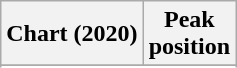<table class="wikitable sortable plainrowheaders">
<tr>
<th scope="col">Chart (2020)</th>
<th scope="col">Peak<br>position</th>
</tr>
<tr>
</tr>
<tr>
</tr>
</table>
